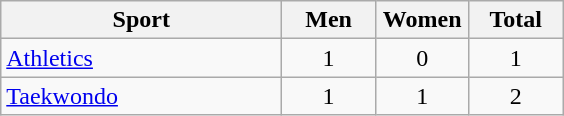<table class="wikitable sortable" style="text-align:center;">
<tr>
<th width="180">Sport</th>
<th width="55">Men</th>
<th width="55">Women</th>
<th width="55">Total</th>
</tr>
<tr>
<td align="left"><a href='#'>Athletics</a></td>
<td>1</td>
<td>0</td>
<td>1</td>
</tr>
<tr>
<td align="left"><a href='#'>Taekwondo</a></td>
<td>1</td>
<td>1</td>
<td>2</td>
</tr>
</table>
